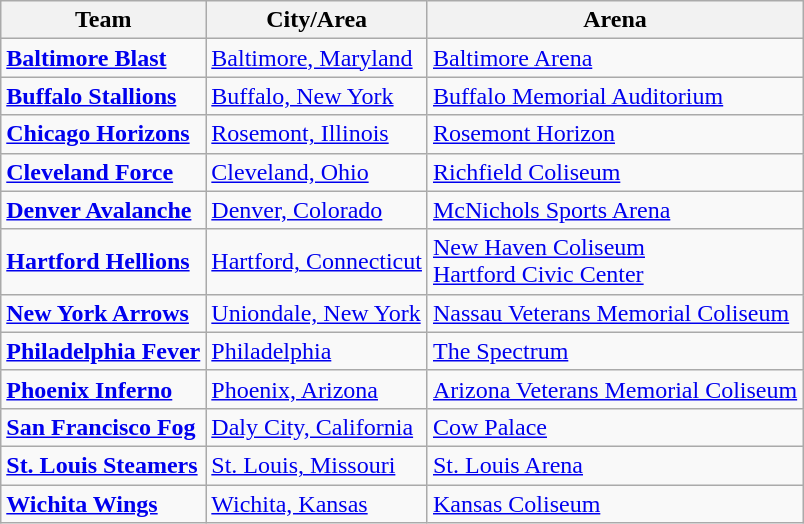<table class="wikitable">
<tr>
<th>Team</th>
<th>City/Area</th>
<th>Arena</th>
</tr>
<tr>
<td><strong><a href='#'>Baltimore Blast</a></strong></td>
<td><a href='#'>Baltimore, Maryland</a></td>
<td><a href='#'>Baltimore Arena</a></td>
</tr>
<tr>
<td><strong><a href='#'>Buffalo Stallions</a></strong></td>
<td><a href='#'>Buffalo, New York</a></td>
<td><a href='#'>Buffalo Memorial Auditorium</a></td>
</tr>
<tr>
<td><strong><a href='#'>Chicago Horizons</a></strong></td>
<td><a href='#'>Rosemont, Illinois</a></td>
<td><a href='#'>Rosemont Horizon</a></td>
</tr>
<tr>
<td><strong><a href='#'>Cleveland Force</a></strong></td>
<td><a href='#'>Cleveland, Ohio</a></td>
<td><a href='#'>Richfield Coliseum</a></td>
</tr>
<tr>
<td><strong><a href='#'>Denver Avalanche</a></strong></td>
<td><a href='#'>Denver, Colorado</a></td>
<td><a href='#'>McNichols Sports Arena</a></td>
</tr>
<tr>
<td><strong><a href='#'>Hartford Hellions</a></strong></td>
<td><a href='#'>Hartford, Connecticut</a></td>
<td><a href='#'>New Haven Coliseum</a> <br> <a href='#'>Hartford Civic Center</a></td>
</tr>
<tr>
<td><strong><a href='#'>New York Arrows</a></strong></td>
<td><a href='#'>Uniondale, New York</a></td>
<td><a href='#'>Nassau Veterans Memorial Coliseum</a></td>
</tr>
<tr>
<td><strong><a href='#'>Philadelphia Fever</a></strong></td>
<td><a href='#'>Philadelphia</a></td>
<td><a href='#'>The Spectrum</a></td>
</tr>
<tr>
<td><strong><a href='#'>Phoenix Inferno</a></strong></td>
<td><a href='#'>Phoenix, Arizona</a></td>
<td><a href='#'>Arizona Veterans Memorial Coliseum</a></td>
</tr>
<tr>
<td><strong><a href='#'>San Francisco Fog</a></strong></td>
<td><a href='#'>Daly City, California</a></td>
<td><a href='#'>Cow Palace</a></td>
</tr>
<tr>
<td><strong><a href='#'>St. Louis Steamers</a></strong></td>
<td><a href='#'>St. Louis, Missouri</a></td>
<td><a href='#'>St. Louis Arena</a></td>
</tr>
<tr>
<td><strong><a href='#'>Wichita Wings</a></strong></td>
<td><a href='#'>Wichita, Kansas</a></td>
<td><a href='#'>Kansas Coliseum</a></td>
</tr>
</table>
